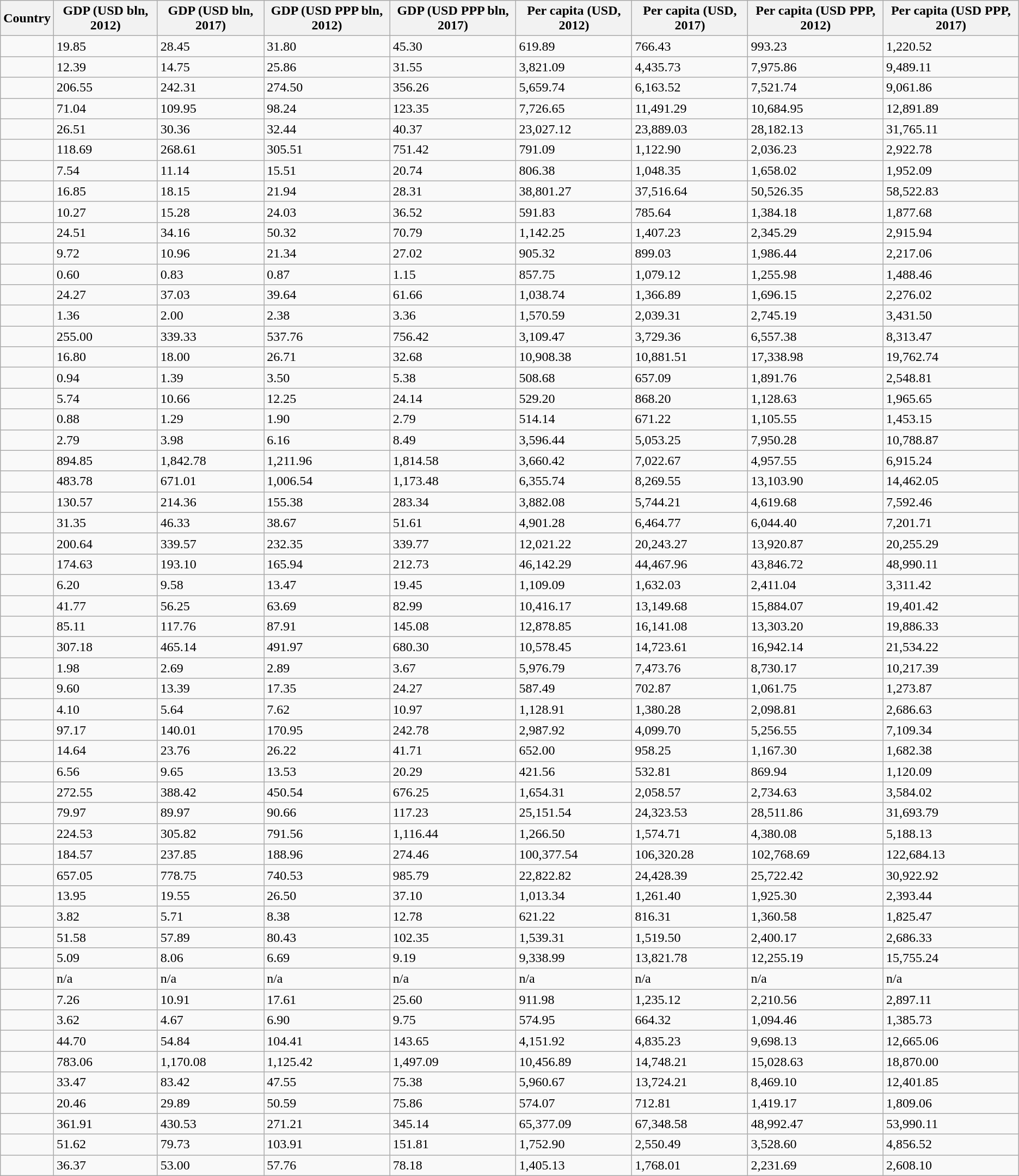<table class="wikitable sortable" border="1">
<tr>
<th>Country</th>
<th>GDP (USD bln, 2012)</th>
<th>GDP (USD bln, 2017)</th>
<th>GDP (USD PPP bln, 2012)</th>
<th>GDP (USD PPP bln, 2017)</th>
<th>Per capita (USD, 2012)</th>
<th>Per capita (USD, 2017)</th>
<th>Per capita (USD PPP, 2012)</th>
<th>Per capita (USD PPP, 2017)</th>
</tr>
<tr>
<td></td>
<td>19.85</td>
<td>28.45</td>
<td>31.80</td>
<td>45.30</td>
<td>619.89</td>
<td>766.43</td>
<td>993.23</td>
<td>1,220.52</td>
</tr>
<tr>
<td></td>
<td>12.39</td>
<td>14.75</td>
<td>25.86</td>
<td>31.55</td>
<td>3,821.09</td>
<td>4,435.73</td>
<td>7,975.86</td>
<td>9,489.11</td>
</tr>
<tr>
<td></td>
<td>206.55</td>
<td>242.31</td>
<td>274.50</td>
<td>356.26</td>
<td>5,659.74</td>
<td>6,163.52</td>
<td>7,521.74</td>
<td>9,061.86</td>
</tr>
<tr>
<td></td>
<td>71.04</td>
<td>109.95</td>
<td>98.24</td>
<td>123.35</td>
<td>7,726.65</td>
<td>11,491.29</td>
<td>10,684.95</td>
<td>12,891.89</td>
</tr>
<tr>
<td></td>
<td>26.51</td>
<td>30.36</td>
<td>32.44</td>
<td>40.37</td>
<td>23,027.12</td>
<td>23,889.03</td>
<td>28,182.13</td>
<td>31,765.11</td>
</tr>
<tr>
<td></td>
<td>118.69</td>
<td>268.61</td>
<td>305.51</td>
<td>751.42</td>
<td>791.09</td>
<td>1,122.90</td>
<td>2,036.23</td>
<td>2,922.78</td>
</tr>
<tr>
<td></td>
<td>7.54</td>
<td>11.14</td>
<td>15.51</td>
<td>20.74</td>
<td>806.38</td>
<td>1,048.35</td>
<td>1,658.02</td>
<td>1,952.09</td>
</tr>
<tr>
<td></td>
<td>16.85</td>
<td>18.15</td>
<td>21.94</td>
<td>28.31</td>
<td>38,801.27</td>
<td>37,516.64</td>
<td>50,526.35</td>
<td>58,522.83</td>
</tr>
<tr>
<td></td>
<td>10.27</td>
<td>15.28</td>
<td>24.03</td>
<td>36.52</td>
<td>591.83</td>
<td>785.64</td>
<td>1,384.18</td>
<td>1,877.68</td>
</tr>
<tr>
<td></td>
<td>24.51</td>
<td>34.16</td>
<td>50.32</td>
<td>70.79</td>
<td>1,142.25</td>
<td>1,407.23</td>
<td>2,345.29</td>
<td>2,915.94</td>
</tr>
<tr>
<td></td>
<td>9.72</td>
<td>10.96</td>
<td>21.34</td>
<td>27.02</td>
<td>905.32</td>
<td>899.03</td>
<td>1,986.44</td>
<td>2,217.06</td>
</tr>
<tr>
<td></td>
<td>0.60</td>
<td>0.83</td>
<td>0.87</td>
<td>1.15</td>
<td>857.75</td>
<td>1,079.12</td>
<td>1,255.98</td>
<td>1,488.46</td>
</tr>
<tr>
<td></td>
<td>24.27</td>
<td>37.03</td>
<td>39.64</td>
<td>61.66</td>
<td>1,038.74</td>
<td>1,366.89</td>
<td>1,696.15</td>
<td>2,276.02</td>
</tr>
<tr>
<td></td>
<td>1.36</td>
<td>2.00</td>
<td>2.38</td>
<td>3.36</td>
<td>1,570.59</td>
<td>2,039.31</td>
<td>2,745.19</td>
<td>3,431.50</td>
</tr>
<tr>
<td></td>
<td>255.00</td>
<td>339.33</td>
<td>537.76</td>
<td>756.42</td>
<td>3,109.47</td>
<td>3,729.36</td>
<td>6,557.38</td>
<td>8,313.47</td>
</tr>
<tr>
<td></td>
<td>16.80</td>
<td>18.00</td>
<td>26.71</td>
<td>32.68</td>
<td>10,908.38</td>
<td>10,881.51</td>
<td>17,338.98</td>
<td>19,762.74</td>
</tr>
<tr>
<td></td>
<td>0.94</td>
<td>1.39</td>
<td>3.50</td>
<td>5.38</td>
<td>508.68</td>
<td>657.09</td>
<td>1,891.76</td>
<td>2,548.81</td>
</tr>
<tr>
<td></td>
<td>5.74</td>
<td>10.66</td>
<td>12.25</td>
<td>24.14</td>
<td>529.20</td>
<td>868.20</td>
<td>1,128.63</td>
<td>1,965.65</td>
</tr>
<tr>
<td></td>
<td>0.88</td>
<td>1.29</td>
<td>1.90</td>
<td>2.79</td>
<td>514.14</td>
<td>671.22</td>
<td>1,105.55</td>
<td>1,453.15</td>
</tr>
<tr>
<td></td>
<td>2.79</td>
<td>3.98</td>
<td>6.16</td>
<td>8.49</td>
<td>3,596.44</td>
<td>5,053.25</td>
<td>7,950.28</td>
<td>10,788.87</td>
</tr>
<tr>
<td></td>
<td>894.85</td>
<td>1,842.78</td>
<td>1,211.96</td>
<td>1,814.58</td>
<td>3,660.42</td>
<td>7,022.67</td>
<td>4,957.55</td>
<td>6,915.24</td>
</tr>
<tr>
<td></td>
<td>483.78</td>
<td>671.01</td>
<td>1,006.54</td>
<td>1,173.48</td>
<td>6,355.74</td>
<td>8,269.55</td>
<td>13,103.90</td>
<td>14,462.05</td>
</tr>
<tr>
<td></td>
<td>130.57</td>
<td>214.36</td>
<td>155.38</td>
<td>283.34</td>
<td>3,882.08</td>
<td>5,744.21</td>
<td>4,619.68</td>
<td>7,592.46</td>
</tr>
<tr>
<td></td>
<td>31.35</td>
<td>46.33</td>
<td>38.67</td>
<td>51.61</td>
<td>4,901.28</td>
<td>6,464.77</td>
<td>6,044.40</td>
<td>7,201.71</td>
</tr>
<tr>
<td></td>
<td>200.64</td>
<td>339.57</td>
<td>232.35</td>
<td>339.77</td>
<td>12,021.22</td>
<td>20,243.27</td>
<td>13,920.87</td>
<td>20,255.29</td>
</tr>
<tr>
<td></td>
<td>174.63</td>
<td>193.10</td>
<td>165.94</td>
<td>212.73</td>
<td>46,142.29</td>
<td>44,467.96</td>
<td>43,846.72</td>
<td>48,990.11</td>
</tr>
<tr>
<td></td>
<td>6.20</td>
<td>9.58</td>
<td>13.47</td>
<td>19.45</td>
<td>1,109.09</td>
<td>1,632.03</td>
<td>2,411.04</td>
<td>3,311.42</td>
</tr>
<tr>
<td></td>
<td>41.77</td>
<td>56.25</td>
<td>63.69</td>
<td>82.99</td>
<td>10,416.17</td>
<td>13,149.68</td>
<td>15,884.07</td>
<td>19,401.42</td>
</tr>
<tr>
<td></td>
<td>85.11</td>
<td>117.76</td>
<td>87.91</td>
<td>145.08</td>
<td>12,878.85</td>
<td>16,141.08</td>
<td>13,303.20</td>
<td>19,886.33</td>
</tr>
<tr>
<td></td>
<td>307.18</td>
<td>465.14</td>
<td>491.97</td>
<td>680.30</td>
<td>10,578.45</td>
<td>14,723.61</td>
<td>16,942.14</td>
<td>21,534.22</td>
</tr>
<tr>
<td></td>
<td>1.98</td>
<td>2.69</td>
<td>2.89</td>
<td>3.67</td>
<td>5,976.79</td>
<td>7,473.76</td>
<td>8,730.17</td>
<td>10,217.39</td>
</tr>
<tr>
<td></td>
<td>9.60</td>
<td>13.39</td>
<td>17.35</td>
<td>24.27</td>
<td>587.49</td>
<td>702.87</td>
<td>1,061.75</td>
<td>1,273.87</td>
</tr>
<tr>
<td></td>
<td>4.10</td>
<td>5.64</td>
<td>7.62</td>
<td>10.97</td>
<td>1,128.91</td>
<td>1,380.28</td>
<td>2,098.81</td>
<td>2,686.63</td>
</tr>
<tr>
<td></td>
<td>97.17</td>
<td>140.01</td>
<td>170.95</td>
<td>242.78</td>
<td>2,987.92</td>
<td>4,099.70</td>
<td>5,256.55</td>
<td>7,109.34</td>
</tr>
<tr>
<td></td>
<td>14.64</td>
<td>23.76</td>
<td>26.22</td>
<td>41.71</td>
<td>652.00</td>
<td>958.25</td>
<td>1,167.30</td>
<td>1,682.38</td>
</tr>
<tr>
<td></td>
<td>6.56</td>
<td>9.65</td>
<td>13.53</td>
<td>20.29</td>
<td>421.56</td>
<td>532.81</td>
<td>869.94</td>
<td>1,120.09</td>
</tr>
<tr>
<td></td>
<td>272.55</td>
<td>388.42</td>
<td>450.54</td>
<td>676.25</td>
<td>1,654.31</td>
<td>2,058.57</td>
<td>2,734.63</td>
<td>3,584.02</td>
</tr>
<tr>
<td></td>
<td>79.97</td>
<td>89.97</td>
<td>90.66</td>
<td>117.23</td>
<td>25,151.54</td>
<td>24,323.53</td>
<td>28,511.86</td>
<td>31,693.79</td>
</tr>
<tr>
<td></td>
<td>224.53</td>
<td>305.82</td>
<td>791.56</td>
<td>1,116.44</td>
<td>1,266.50</td>
<td>1,574.71</td>
<td>4,380.08</td>
<td>5,188.13</td>
</tr>
<tr>
<td></td>
<td>184.57</td>
<td>237.85</td>
<td>188.96</td>
<td>274.46</td>
<td>100,377.54</td>
<td>106,320.28</td>
<td>102,768.69</td>
<td>122,684.13</td>
</tr>
<tr>
<td></td>
<td>657.05</td>
<td>778.75</td>
<td>740.53</td>
<td>985.79</td>
<td>22,822.82</td>
<td>24,428.39</td>
<td>25,722.42</td>
<td>30,922.92</td>
</tr>
<tr>
<td></td>
<td>13.95</td>
<td>19.55</td>
<td>26.50</td>
<td>37.10</td>
<td>1,013.34</td>
<td>1,261.40</td>
<td>1,925.30</td>
<td>2,393.44</td>
</tr>
<tr>
<td></td>
<td>3.82</td>
<td>5.71</td>
<td>8.38</td>
<td>12.78</td>
<td>621.22</td>
<td>816.31</td>
<td>1,360.58</td>
<td>1,825.47</td>
</tr>
<tr>
<td></td>
<td>51.58</td>
<td>57.89</td>
<td>80.43</td>
<td>102.35</td>
<td>1,539.31</td>
<td>1,519.50</td>
<td>2,400.17</td>
<td>2,686.33</td>
</tr>
<tr>
<td></td>
<td>5.09</td>
<td>8.06</td>
<td>6.69</td>
<td>9.19</td>
<td>9,338.99</td>
<td>13,821.78</td>
<td>12,255.19</td>
<td>15,755.24</td>
</tr>
<tr>
<td></td>
<td>n/a</td>
<td>n/a</td>
<td>n/a</td>
<td>n/a</td>
<td>n/a</td>
<td>n/a</td>
<td>n/a</td>
<td>n/a</td>
</tr>
<tr>
<td></td>
<td>7.26</td>
<td>10.91</td>
<td>17.61</td>
<td>25.60</td>
<td>911.98</td>
<td>1,235.12</td>
<td>2,210.56</td>
<td>2,897.11</td>
</tr>
<tr>
<td></td>
<td>3.62</td>
<td>4.67</td>
<td>6.90</td>
<td>9.75</td>
<td>574.95</td>
<td>664.32</td>
<td>1,094.46</td>
<td>1,385.73</td>
</tr>
<tr>
<td></td>
<td>44.70</td>
<td>54.84</td>
<td>104.41</td>
<td>143.65</td>
<td>4,151.92</td>
<td>4,835.23</td>
<td>9,698.13</td>
<td>12,665.06</td>
</tr>
<tr>
<td></td>
<td>783.06</td>
<td>1,170.08</td>
<td>1,125.42</td>
<td>1,497.09</td>
<td>10,456.89</td>
<td>14,748.21</td>
<td>15,028.63</td>
<td>18,870.00</td>
</tr>
<tr>
<td></td>
<td>33.47</td>
<td>83.42</td>
<td>47.55</td>
<td>75.38</td>
<td>5,960.67</td>
<td>13,724.21</td>
<td>8,469.10</td>
<td>12,401.85</td>
</tr>
<tr>
<td></td>
<td>20.46</td>
<td>29.89</td>
<td>50.59</td>
<td>75.86</td>
<td>574.07</td>
<td>712.81</td>
<td>1,419.17</td>
<td>1,809.06</td>
</tr>
<tr>
<td></td>
<td>361.91</td>
<td>430.53</td>
<td>271.21</td>
<td>345.14</td>
<td>65,377.09</td>
<td>67,348.58</td>
<td>48,992.47</td>
<td>53,990.11</td>
</tr>
<tr>
<td></td>
<td>51.62</td>
<td>79.73</td>
<td>103.91</td>
<td>151.81</td>
<td>1,752.90</td>
<td>2,550.49</td>
<td>3,528.60</td>
<td>4,856.52</td>
</tr>
<tr>
<td></td>
<td>36.37</td>
<td>53.00</td>
<td>57.76</td>
<td>78.18</td>
<td>1,405.13</td>
<td>1,768.01</td>
<td>2,231.69</td>
<td>2,608.10</td>
</tr>
</table>
